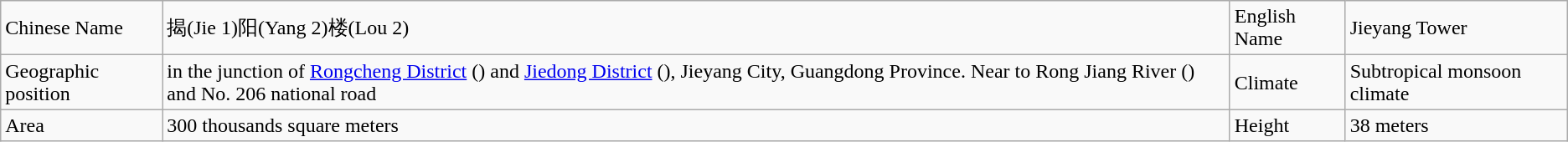<table class="wikitable">
<tr>
<td>Chinese Name</td>
<td>揭(Jie 1)阳(Yang 2)楼(Lou 2)</td>
<td>English Name</td>
<td>Jieyang Tower</td>
</tr>
<tr>
<td>Geographic position</td>
<td>in the junction of <a href='#'>Rongcheng District</a> () and <a href='#'>Jiedong District</a> (), Jieyang City, Guangdong Province. Near to Rong Jiang River () and No. 206 national road</td>
<td>Climate</td>
<td>Subtropical monsoon climate</td>
</tr>
<tr>
<td>Area</td>
<td>300 thousands square meters</td>
<td>Height</td>
<td>38 meters</td>
</tr>
</table>
